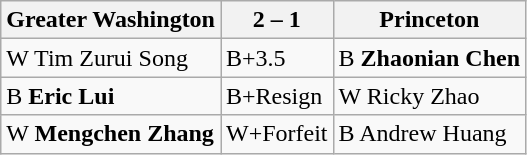<table class="wikitable">
<tr>
<th>Greater Washington</th>
<th>2 – 1</th>
<th>Princeton</th>
</tr>
<tr>
<td>W Tim Zurui Song</td>
<td>B+3.5</td>
<td>B <strong>Zhaonian Chen</strong></td>
</tr>
<tr>
<td>B <strong>Eric Lui</strong></td>
<td>B+Resign</td>
<td>W Ricky Zhao</td>
</tr>
<tr>
<td>W <strong>Mengchen Zhang</strong></td>
<td>W+Forfeit</td>
<td>B Andrew Huang</td>
</tr>
</table>
